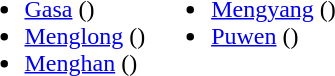<table>
<tr>
<td valign="top"><br><ul><li><a href='#'>Gasa</a> ()</li><li><a href='#'>Menglong</a> ()</li><li><a href='#'>Menghan</a> ()</li></ul></td>
<td valign="top"><br><ul><li><a href='#'>Mengyang</a> ()</li><li><a href='#'>Puwen</a> ()</li></ul></td>
</tr>
</table>
